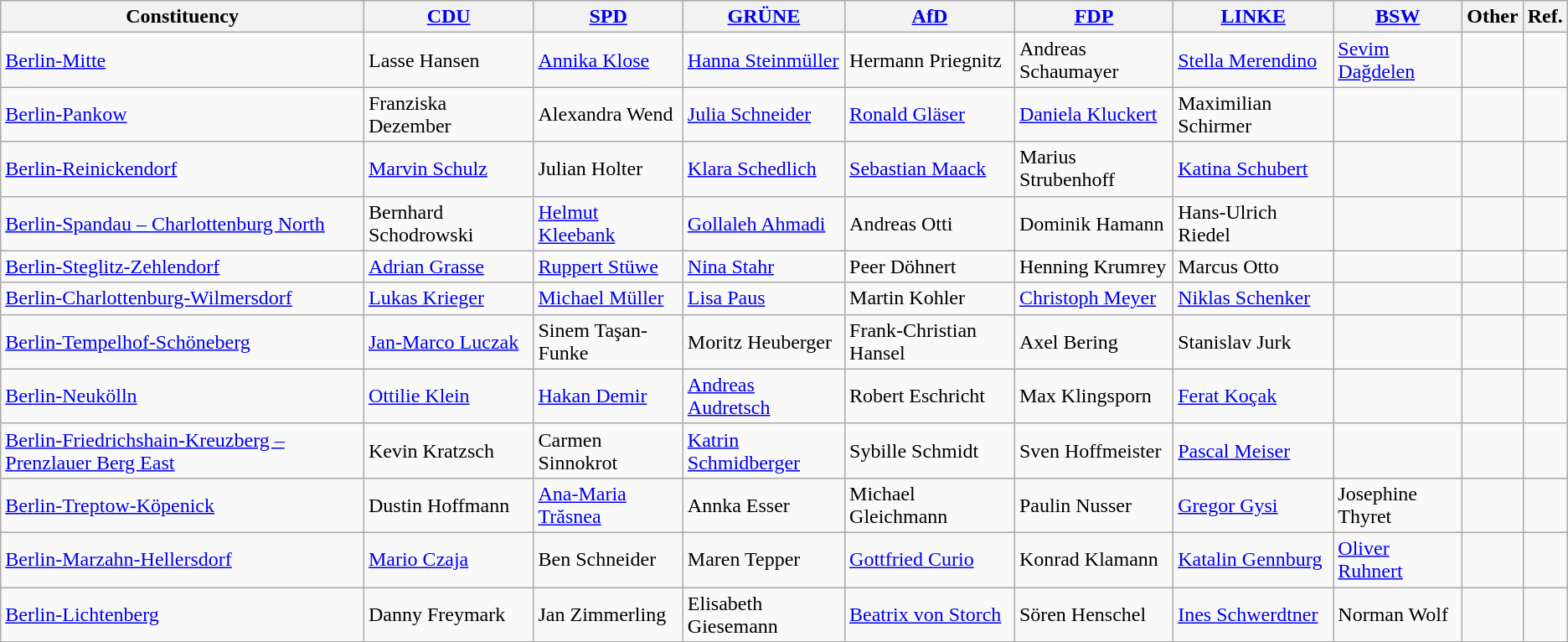<table class="wikitable">
<tr>
<th>Constituency</th>
<th><a href='#'>CDU</a></th>
<th><a href='#'>SPD</a></th>
<th><a href='#'>GRÜNE</a></th>
<th><a href='#'>AfD</a></th>
<th><a href='#'>FDP</a></th>
<th><a href='#'>LINKE</a></th>
<th><a href='#'>BSW</a></th>
<th>Other</th>
<th>Ref.</th>
</tr>
<tr>
<td><a href='#'>Berlin-Mitte</a></td>
<td>Lasse Hansen</td>
<td><a href='#'>Annika Klose</a></td>
<td><a href='#'>Hanna Steinmüller</a></td>
<td>Hermann Priegnitz</td>
<td>Andreas Schaumayer</td>
<td><a href='#'>Stella Merendino</a></td>
<td><a href='#'>Sevim Dağdelen</a></td>
<td></td>
<td></td>
</tr>
<tr>
<td><a href='#'>Berlin-Pankow</a></td>
<td>Franziska Dezember</td>
<td>Alexandra Wend</td>
<td><a href='#'>Julia Schneider</a></td>
<td><a href='#'>Ronald Gläser</a></td>
<td><a href='#'>Daniela Kluckert</a></td>
<td>Maximilian Schirmer</td>
<td></td>
<td></td>
<td></td>
</tr>
<tr>
<td><a href='#'>Berlin-Reinickendorf</a></td>
<td><a href='#'>Marvin Schulz</a></td>
<td>Julian Holter</td>
<td><a href='#'>Klara Schedlich</a></td>
<td><a href='#'>Sebastian Maack</a></td>
<td>Marius Strubenhoff</td>
<td><a href='#'>Katina Schubert</a></td>
<td></td>
<td></td>
<td></td>
</tr>
<tr>
<td><a href='#'>Berlin-Spandau – Charlottenburg North</a></td>
<td>Bernhard Schodrowski</td>
<td><a href='#'>Helmut Kleebank</a></td>
<td><a href='#'>Gollaleh Ahmadi</a></td>
<td>Andreas Otti</td>
<td>Dominik Hamann</td>
<td>Hans-Ulrich Riedel</td>
<td></td>
<td></td>
<td></td>
</tr>
<tr>
<td><a href='#'>Berlin-Steglitz-Zehlendorf</a></td>
<td><a href='#'>Adrian Grasse</a></td>
<td><a href='#'>Ruppert Stüwe</a></td>
<td><a href='#'>Nina Stahr</a></td>
<td>Peer Döhnert</td>
<td>Henning Krumrey</td>
<td>Marcus Otto</td>
<td></td>
<td></td>
<td></td>
</tr>
<tr>
<td><a href='#'>Berlin-Charlottenburg-Wilmersdorf</a></td>
<td><a href='#'>Lukas Krieger</a></td>
<td><a href='#'>Michael Müller</a></td>
<td><a href='#'>Lisa Paus</a></td>
<td>Martin Kohler</td>
<td><a href='#'>Christoph Meyer</a></td>
<td><a href='#'>Niklas Schenker</a></td>
<td></td>
<td></td>
<td></td>
</tr>
<tr>
<td><a href='#'>Berlin-Tempelhof-Schöneberg</a></td>
<td><a href='#'>Jan-Marco Luczak</a></td>
<td>Sinem Taşan-Funke</td>
<td>Moritz Heuberger</td>
<td>Frank-Christian Hansel</td>
<td>Axel Bering</td>
<td>Stanislav Jurk</td>
<td></td>
<td></td>
<td></td>
</tr>
<tr>
<td><a href='#'>Berlin-Neukölln</a></td>
<td><a href='#'>Ottilie Klein</a></td>
<td><a href='#'>Hakan Demir</a></td>
<td><a href='#'>Andreas Audretsch</a></td>
<td>Robert Eschricht</td>
<td>Max Klingsporn</td>
<td><a href='#'>Ferat Koçak</a></td>
<td></td>
<td></td>
<td></td>
</tr>
<tr>
<td><a href='#'>Berlin-Friedrichshain-Kreuzberg – Prenzlauer Berg East</a></td>
<td>Kevin Kratzsch</td>
<td>Carmen Sinnokrot</td>
<td><a href='#'>Katrin Schmidberger</a></td>
<td>Sybille Schmidt</td>
<td>Sven Hoffmeister</td>
<td><a href='#'>Pascal Meiser</a></td>
<td></td>
<td></td>
<td></td>
</tr>
<tr>
<td><a href='#'>Berlin-Treptow-Köpenick</a></td>
<td>Dustin Hoffmann</td>
<td><a href='#'>Ana-Maria Trăsnea</a></td>
<td>Annka Esser</td>
<td>Michael Gleichmann</td>
<td>Paulin Nusser</td>
<td><a href='#'>Gregor Gysi</a></td>
<td>Josephine Thyret</td>
<td></td>
<td></td>
</tr>
<tr>
<td><a href='#'>Berlin-Marzahn-Hellersdorf</a></td>
<td><a href='#'>Mario Czaja</a></td>
<td>Ben Schneider</td>
<td>Maren Tepper</td>
<td><a href='#'>Gottfried Curio</a></td>
<td>Konrad Klamann</td>
<td><a href='#'>Katalin Gennburg</a></td>
<td><a href='#'>Oliver Ruhnert</a></td>
<td></td>
<td></td>
</tr>
<tr>
<td><a href='#'>Berlin-Lichtenberg</a></td>
<td>Danny Freymark</td>
<td>Jan Zimmerling</td>
<td>Elisabeth Giesemann</td>
<td><a href='#'>Beatrix von Storch</a></td>
<td>Sören Henschel</td>
<td><a href='#'>Ines Schwerdtner</a></td>
<td>Norman Wolf</td>
<td></td>
<td></td>
</tr>
</table>
